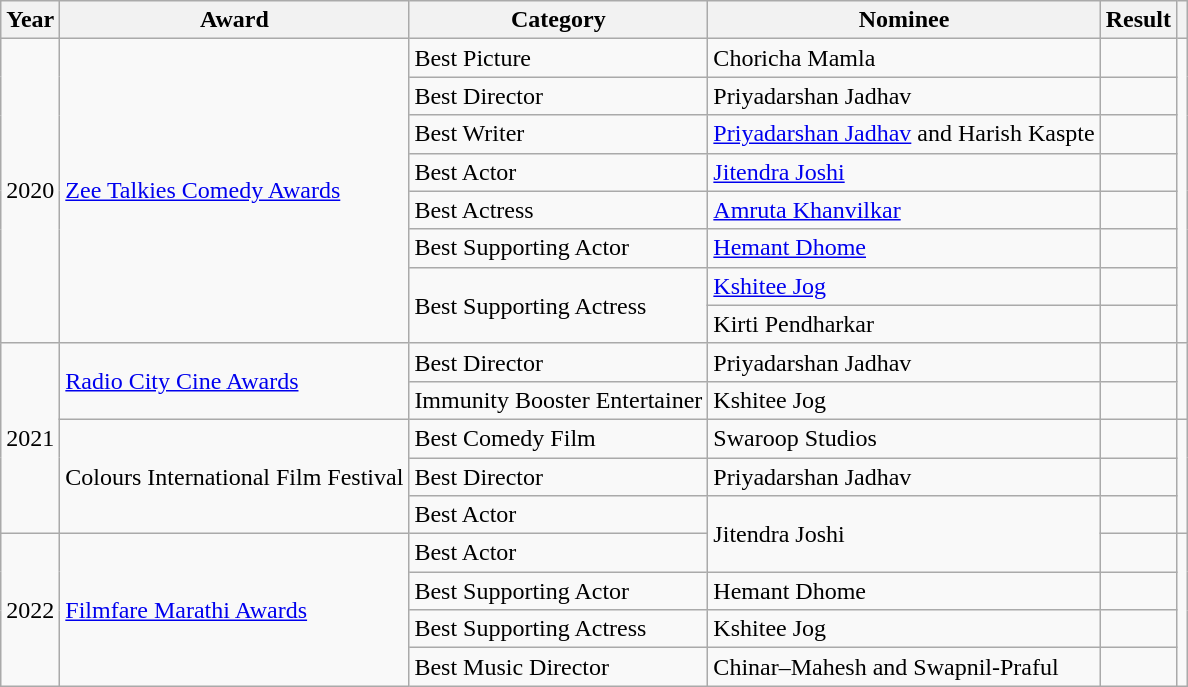<table class="wikitable">
<tr>
<th>Year</th>
<th>Award</th>
<th>Category</th>
<th>Nominee</th>
<th>Result</th>
<th scope="col" class="unsortable"></th>
</tr>
<tr>
<td rowspan="8">2020</td>
<td rowspan="8"><a href='#'>Zee Talkies Comedy Awards</a></td>
<td>Best Picture</td>
<td>Choricha Mamla</td>
<td></td>
<td rowspan="8"></td>
</tr>
<tr>
<td>Best Director</td>
<td>Priyadarshan Jadhav</td>
<td></td>
</tr>
<tr>
<td>Best Writer</td>
<td><a href='#'>Priyadarshan Jadhav</a> and Harish Kaspte</td>
<td></td>
</tr>
<tr>
<td>Best Actor</td>
<td><a href='#'>Jitendra Joshi</a></td>
<td></td>
</tr>
<tr>
<td>Best Actress</td>
<td><a href='#'>Amruta Khanvilkar</a></td>
<td></td>
</tr>
<tr>
<td>Best Supporting Actor</td>
<td><a href='#'>Hemant Dhome</a></td>
<td></td>
</tr>
<tr>
<td rowspan="2">Best Supporting Actress</td>
<td><a href='#'>Kshitee Jog</a></td>
<td></td>
</tr>
<tr>
<td>Kirti Pendharkar</td>
<td></td>
</tr>
<tr>
<td rowspan="5">2021</td>
<td rowspan="2"><a href='#'>Radio City Cine Awards</a></td>
<td>Best Director</td>
<td>Priyadarshan Jadhav</td>
<td></td>
<td rowspan="2"></td>
</tr>
<tr>
<td>Immunity Booster Entertainer</td>
<td>Kshitee Jog</td>
<td></td>
</tr>
<tr>
<td rowspan="3">Colours International Film Festival</td>
<td>Best Comedy Film</td>
<td>Swaroop Studios</td>
<td></td>
<td rowspan="3"></td>
</tr>
<tr>
<td>Best Director</td>
<td>Priyadarshan Jadhav</td>
<td></td>
</tr>
<tr>
<td>Best Actor</td>
<td rowspan="2">Jitendra Joshi</td>
<td></td>
</tr>
<tr>
<td rowspan="4">2022</td>
<td rowspan="4"><a href='#'>Filmfare Marathi Awards</a></td>
<td>Best Actor</td>
<td></td>
<td rowspan="4"></td>
</tr>
<tr>
<td>Best Supporting Actor</td>
<td>Hemant Dhome</td>
<td></td>
</tr>
<tr>
<td>Best Supporting Actress</td>
<td>Kshitee Jog</td>
<td></td>
</tr>
<tr>
<td>Best Music Director</td>
<td>Chinar–Mahesh and Swapnil-Praful</td>
<td></td>
</tr>
</table>
